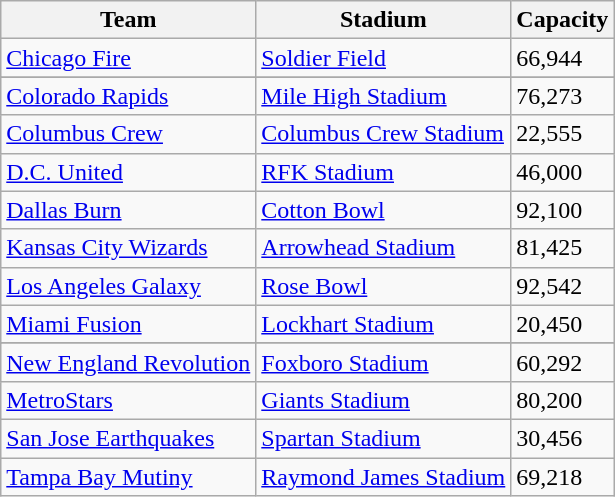<table class="wikitable sortable" style="text-align:left">
<tr>
<th>Team</th>
<th>Stadium</th>
<th>Capacity</th>
</tr>
<tr>
<td><a href='#'>Chicago Fire</a></td>
<td><a href='#'>Soldier Field</a></td>
<td>66,944</td>
</tr>
<tr>
</tr>
<tr>
<td><a href='#'>Colorado Rapids</a></td>
<td><a href='#'>Mile High Stadium</a></td>
<td>76,273</td>
</tr>
<tr>
<td><a href='#'>Columbus Crew</a></td>
<td><a href='#'>Columbus Crew Stadium</a></td>
<td>22,555</td>
</tr>
<tr>
<td><a href='#'>D.C. United</a></td>
<td><a href='#'>RFK Stadium</a></td>
<td>46,000</td>
</tr>
<tr>
<td><a href='#'>Dallas Burn</a></td>
<td><a href='#'>Cotton Bowl</a></td>
<td>92,100</td>
</tr>
<tr>
<td><a href='#'>Kansas City Wizards</a></td>
<td><a href='#'>Arrowhead Stadium</a></td>
<td>81,425</td>
</tr>
<tr>
<td><a href='#'>Los Angeles Galaxy</a></td>
<td><a href='#'>Rose Bowl</a></td>
<td>92,542</td>
</tr>
<tr>
<td><a href='#'>Miami Fusion</a></td>
<td><a href='#'>Lockhart Stadium</a></td>
<td>20,450</td>
</tr>
<tr>
</tr>
<tr>
<td><a href='#'>New England Revolution</a></td>
<td><a href='#'>Foxboro Stadium</a></td>
<td>60,292</td>
</tr>
<tr>
<td><a href='#'>MetroStars</a></td>
<td><a href='#'>Giants Stadium</a></td>
<td>80,200</td>
</tr>
<tr>
<td><a href='#'>San Jose Earthquakes</a></td>
<td><a href='#'>Spartan Stadium</a></td>
<td>30,456</td>
</tr>
<tr>
<td><a href='#'>Tampa Bay Mutiny</a></td>
<td><a href='#'>Raymond James Stadium</a></td>
<td>69,218</td>
</tr>
</table>
